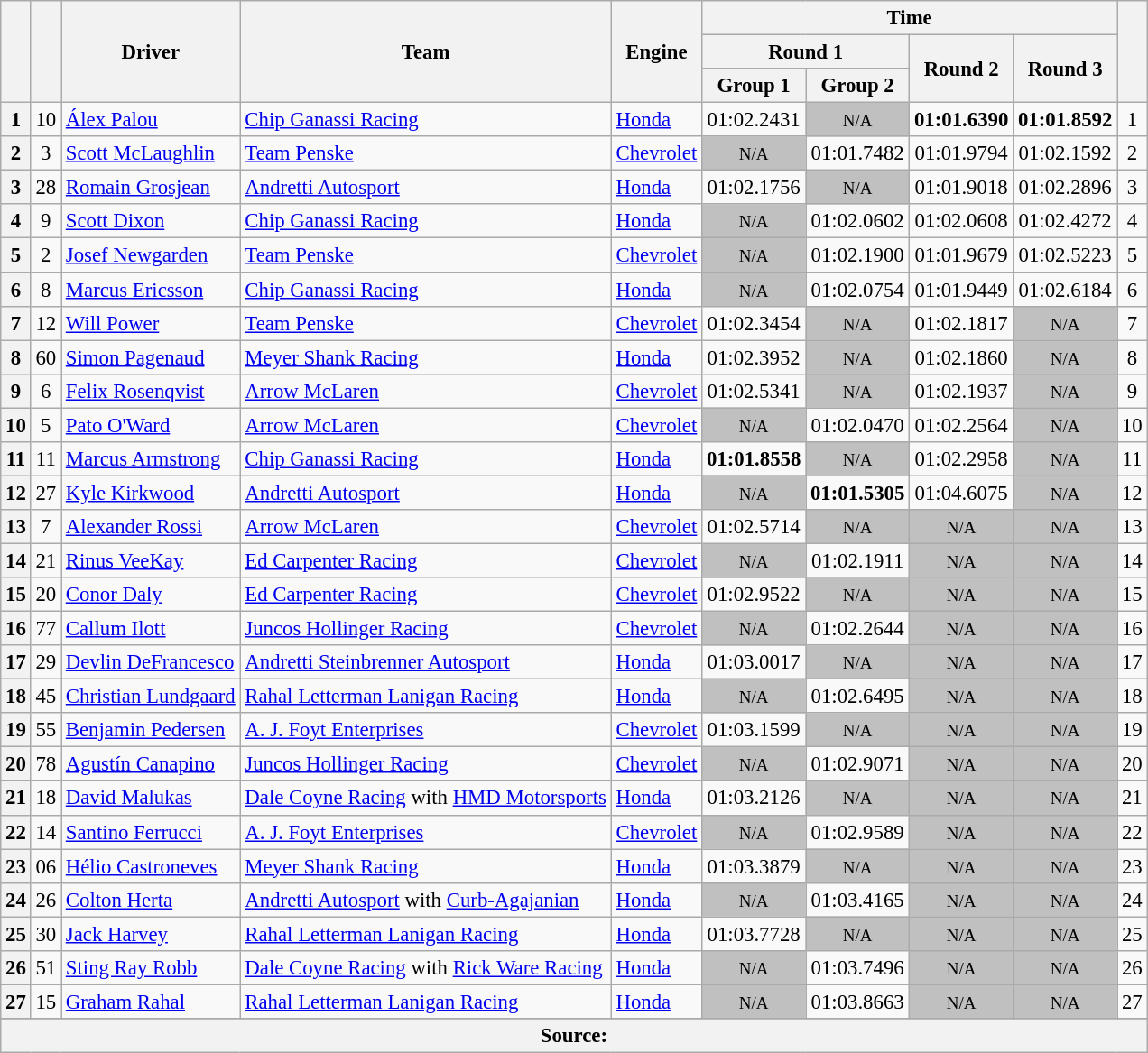<table class="wikitable sortable" style="font-size: 95%;">
<tr>
<th rowspan="3"></th>
<th rowspan="3"></th>
<th rowspan="3">Driver</th>
<th rowspan="3">Team</th>
<th rowspan="3">Engine</th>
<th colspan="4">Time</th>
<th rowspan="3"></th>
</tr>
<tr>
<th scope="col" colspan="2">Round 1</th>
<th scope="col" rowspan="2">Round 2</th>
<th scope="col" rowspan="2">Round 3</th>
</tr>
<tr>
<th scope="col">Group 1</th>
<th scope="col">Group 2</th>
</tr>
<tr>
<th>1</th>
<td align="center">10</td>
<td> <a href='#'>Álex Palou</a></td>
<td><a href='#'>Chip Ganassi Racing</a></td>
<td><a href='#'>Honda</a></td>
<td align="center">01:02.2431</td>
<td style="background: silver" align="center" data-sort-value="2"><small>N/A</small></td>
<td align="center"><strong>01:01.6390</strong></td>
<td align="center"><strong>01:01.8592</strong></td>
<td align="center">1</td>
</tr>
<tr>
<th>2</th>
<td align="center">3</td>
<td> <a href='#'>Scott McLaughlin</a></td>
<td><a href='#'>Team Penske</a></td>
<td><a href='#'>Chevrolet</a></td>
<td style="background: silver" align="center" data-sort-value="3"><small>N/A</small></td>
<td align="center">01:01.7482</td>
<td align="center">01:01.9794</td>
<td align="center">01:02.1592</td>
<td align="center">2</td>
</tr>
<tr>
<th>3</th>
<td align="center">28</td>
<td> <a href='#'>Romain Grosjean</a></td>
<td><a href='#'>Andretti Autosport</a></td>
<td><a href='#'>Honda</a></td>
<td align="center">01:02.1756</td>
<td style="background: silver" align="center" data-sort-value="4"><small>N/A</small></td>
<td align="center">01:01.9018</td>
<td align="center">01:02.2896</td>
<td align="center">3</td>
</tr>
<tr>
<th>4</th>
<td align="center">9</td>
<td> <a href='#'>Scott Dixon</a> <strong></strong></td>
<td><a href='#'>Chip Ganassi Racing</a></td>
<td><a href='#'>Honda</a></td>
<td style="background: silver" align="center" data-sort-value="5"><small>N/A</small></td>
<td align="center">01:02.0602</td>
<td align="center">01:02.0608</td>
<td align="center">01:02.4272</td>
<td align="center">4</td>
</tr>
<tr>
<th>5</th>
<td align="center">2</td>
<td> <a href='#'>Josef Newgarden</a> <strong></strong></td>
<td><a href='#'>Team Penske</a></td>
<td><a href='#'>Chevrolet</a></td>
<td style="background: silver" align="center" data-sort-value="6"><small>N/A</small></td>
<td align="center">01:02.1900</td>
<td align="center">01:01.9679</td>
<td align="center">01:02.5223</td>
<td align="center">5</td>
</tr>
<tr>
<th>6</th>
<td align="center">8</td>
<td> <a href='#'>Marcus Ericsson</a> <strong></strong></td>
<td><a href='#'>Chip Ganassi Racing</a></td>
<td><a href='#'>Honda</a></td>
<td style="background: silver" align="center" data-sort-value="7"><small>N/A</small></td>
<td align="center">01:02.0754</td>
<td align="center">01:01.9449</td>
<td align="center">01:02.6184</td>
<td align="center">6</td>
</tr>
<tr>
<th>7</th>
<td align="center">12</td>
<td> <a href='#'>Will Power</a> <strong></strong></td>
<td><a href='#'>Team Penske</a></td>
<td><a href='#'>Chevrolet</a></td>
<td align="center">01:02.3454</td>
<td style="background: silver" align="center" data-sort-value="8"><small>N/A</small></td>
<td align="center">01:02.1817</td>
<td style="background: silver" align="center" data-sort-value="8"><small>N/A</small></td>
<td align="center">7</td>
</tr>
<tr>
<th>8</th>
<td align="center">60</td>
<td> <a href='#'>Simon Pagenaud</a> <strong></strong></td>
<td><a href='#'>Meyer Shank Racing</a></td>
<td><a href='#'>Honda</a></td>
<td align="center">01:02.3952</td>
<td style="background: silver" align="center" data-sort-value="9"><small>N/A</small></td>
<td align="center">01:02.1860</td>
<td style="background: silver" align="center" data-sort-value="9"><small>N/A</small></td>
<td align="center">8</td>
</tr>
<tr>
<th>9</th>
<td align="center">6</td>
<td> <a href='#'>Felix Rosenqvist</a></td>
<td><a href='#'>Arrow McLaren</a></td>
<td><a href='#'>Chevrolet</a></td>
<td align="center">01:02.5341</td>
<td style="background: silver" align="center" data-sort-value="10"><small>N/A</small></td>
<td align="center">01:02.1937</td>
<td style="background: silver" align="center" data-sort-value="10"><small>N/A</small></td>
<td align="center">9</td>
</tr>
<tr>
<th>10</th>
<td align="center">5</td>
<td> <a href='#'>Pato O'Ward</a> <strong></strong></td>
<td><a href='#'>Arrow McLaren</a></td>
<td><a href='#'>Chevrolet</a></td>
<td style="background: silver" align="center" data-sort-value="11"><small>N/A</small></td>
<td align="center">01:02.0470</td>
<td align="center">01:02.2564</td>
<td style="background: silver" align="center" data-sort-value="11"><small>N/A</small></td>
<td align="center">10</td>
</tr>
<tr>
<th>11</th>
<td align="center">11</td>
<td> <a href='#'>Marcus Armstrong</a> <strong></strong></td>
<td><a href='#'>Chip Ganassi Racing</a></td>
<td><a href='#'>Honda</a></td>
<td align="center"><strong>01:01.8558</strong></td>
<td style="background: silver" align="center" data-sort-value="12"><small>N/A</small></td>
<td align="center">01:02.2958</td>
<td style="background: silver" align="center" data-sort-value="12"><small>N/A</small></td>
<td align="center">11</td>
</tr>
<tr>
<th>12</th>
<td align="center">27</td>
<td> <a href='#'>Kyle Kirkwood</a></td>
<td><a href='#'>Andretti Autosport</a></td>
<td><a href='#'>Honda</a></td>
<td style="background: silver" align="center" data-sort-value="13"><small>N/A</small></td>
<td align="center"><strong>01:01.5305</strong></td>
<td align="center">01:04.6075</td>
<td style="background: silver" align="center" data-sort-value="13"><small>N/A</small></td>
<td align="center">12</td>
</tr>
<tr>
<th>13</th>
<td align="center">7</td>
<td> <a href='#'>Alexander Rossi</a></td>
<td><a href='#'>Arrow McLaren</a></td>
<td><a href='#'>Chevrolet</a></td>
<td align="center">01:02.5714</td>
<td style="background: silver" align="center" data-sort-value="14"><small>N/A</small></td>
<td style="background: silver" align="center" data-sort-value="14"><small>N/A</small></td>
<td style="background: silver" align="center" data-sort-value="14"><small>N/A</small></td>
<td align="center">13</td>
</tr>
<tr>
<th>14</th>
<td align="center">21</td>
<td> <a href='#'>Rinus VeeKay</a></td>
<td><a href='#'>Ed Carpenter Racing</a></td>
<td><a href='#'>Chevrolet</a></td>
<td style="background: silver" align="center" data-sort-value="15"><small>N/A</small></td>
<td align="center">01:02.1911</td>
<td style="background: silver" align="center" data-sort-value="15"><small>N/A</small></td>
<td style="background: silver" align="center" data-sort-value="15"><small>N/A</small></td>
<td align="center">14</td>
</tr>
<tr>
<th>15</th>
<td align="center">20</td>
<td> <a href='#'>Conor Daly</a></td>
<td><a href='#'>Ed Carpenter Racing</a></td>
<td><a href='#'>Chevrolet</a></td>
<td align="center">01:02.9522</td>
<td style="background: silver" align="center" data-sort-value="16"><small>N/A</small></td>
<td style="background: silver" align="center" data-sort-value="16"><small>N/A</small></td>
<td style="background: silver" align="center" data-sort-value="16"><small>N/A</small></td>
<td align="center">15</td>
</tr>
<tr>
<th>16</th>
<td align="center">77</td>
<td> <a href='#'>Callum Ilott</a></td>
<td><a href='#'>Juncos Hollinger Racing</a></td>
<td><a href='#'>Chevrolet</a></td>
<td style="background: silver" align="center" data-sort-value="17"><small>N/A</small></td>
<td align="center">01:02.2644</td>
<td style="background: silver" align="center" data-sort-value="17"><small>N/A</small></td>
<td style="background: silver" align="center" data-sort-value="17"><small>N/A</small></td>
<td align="center">16</td>
</tr>
<tr>
<th>17</th>
<td align="center">29</td>
<td> <a href='#'>Devlin DeFrancesco</a></td>
<td><a href='#'>Andretti Steinbrenner Autosport</a></td>
<td><a href='#'>Honda</a></td>
<td align="center">01:03.0017</td>
<td style="background: silver" align="center" data-sort-value="18"><small>N/A</small></td>
<td style="background: silver" align="center" data-sort-value="18"><small>N/A</small></td>
<td style="background: silver" align="center" data-sort-value="18"><small>N/A</small></td>
<td align="center">17</td>
</tr>
<tr>
<th>18</th>
<td align="center">45</td>
<td> <a href='#'>Christian Lundgaard</a></td>
<td><a href='#'>Rahal Letterman Lanigan Racing</a></td>
<td><a href='#'>Honda</a></td>
<td style="background: silver" align="center" data-sort-value="19"><small>N/A</small></td>
<td align="center">01:02.6495</td>
<td style="background: silver" align="center" data-sort-value="19"><small>N/A</small></td>
<td style="background: silver" align="center" data-sort-value="19"><small>N/A</small></td>
<td align="center">18</td>
</tr>
<tr>
<th>19</th>
<td align="center">55</td>
<td> <a href='#'>Benjamin Pedersen</a> <strong></strong></td>
<td><a href='#'>A. J. Foyt Enterprises</a></td>
<td><a href='#'>Chevrolet</a></td>
<td align="center">01:03.1599</td>
<td style="background: silver" align="center" data-sort-value="20"><small>N/A</small></td>
<td style="background: silver" align="center" data-sort-value="20"><small>N/A</small></td>
<td style="background: silver" align="center" data-sort-value="20"><small>N/A</small></td>
<td align="center">19</td>
</tr>
<tr>
<th>20</th>
<td align="center">78</td>
<td> <a href='#'>Agustín Canapino</a> <strong></strong></td>
<td><a href='#'>Juncos Hollinger Racing</a></td>
<td><a href='#'>Chevrolet</a></td>
<td style="background: silver" align="center" data-sort-value="21"><small>N/A</small></td>
<td align="center">01:02.9071</td>
<td style="background: silver" align="center" data-sort-value="21"><small>N/A</small></td>
<td style="background: silver" align="center" data-sort-value="21"><small>N/A</small></td>
<td align="center">20</td>
</tr>
<tr>
<th>21</th>
<td align="center">18</td>
<td> <a href='#'>David Malukas</a></td>
<td><a href='#'>Dale Coyne Racing</a> with <a href='#'>HMD Motorsports</a></td>
<td><a href='#'>Honda</a></td>
<td align="center">01:03.2126</td>
<td style="background: silver" align="center" data-sort-value="22"><small>N/A</small></td>
<td style="background: silver" align="center" data-sort-value="22"><small>N/A</small></td>
<td style="background: silver" align="center" data-sort-value="22"><small>N/A</small></td>
<td align="center">21</td>
</tr>
<tr>
<th>22</th>
<td align="center">14</td>
<td> <a href='#'>Santino Ferrucci</a></td>
<td><a href='#'>A. J. Foyt Enterprises</a></td>
<td><a href='#'>Chevrolet</a></td>
<td style="background: silver" align="center" data-sort-value="23"><small>N/A</small></td>
<td align="center">01:02.9589</td>
<td style="background: silver" align="center" data-sort-value="23"><small>N/A</small></td>
<td style="background: silver" align="center" data-sort-value="23"><small>N/A</small></td>
<td align="center">22</td>
</tr>
<tr>
<th>23</th>
<td align="center">06</td>
<td> <a href='#'>Hélio Castroneves</a> <strong></strong></td>
<td><a href='#'>Meyer Shank Racing</a></td>
<td><a href='#'>Honda</a></td>
<td align="center">01:03.3879</td>
<td style="background: silver" align="center" data-sort-value="24"><small>N/A</small></td>
<td style="background: silver" align="center" data-sort-value="24"><small>N/A</small></td>
<td style="background: silver" align="center" data-sort-value="24"><small>N/A</small></td>
<td align="center">23</td>
</tr>
<tr>
<th>24</th>
<td align="center">26</td>
<td> <a href='#'>Colton Herta</a></td>
<td><a href='#'>Andretti Autosport</a> with <a href='#'>Curb-Agajanian</a></td>
<td><a href='#'>Honda</a></td>
<td style="background: silver" align="center" data-sort-value="25"><small>N/A</small></td>
<td align="center">01:03.4165</td>
<td style="background: silver" align="center" data-sort-value="25"><small>N/A</small></td>
<td style="background: silver" align="center" data-sort-value="25"><small>N/A</small></td>
<td align="center">24</td>
</tr>
<tr>
<th>25</th>
<td align="center">30</td>
<td> <a href='#'>Jack Harvey</a></td>
<td><a href='#'>Rahal Letterman Lanigan Racing</a></td>
<td><a href='#'>Honda</a></td>
<td align="center">01:03.7728</td>
<td style="background: silver" align="center" data-sort-value="26"><small>N/A</small></td>
<td style="background: silver" align="center" data-sort-value="26"><small>N/A</small></td>
<td style="background: silver" align="center" data-sort-value="26"><small>N/A</small></td>
<td align="center">25</td>
</tr>
<tr>
<th>26</th>
<td align="center">51</td>
<td> <a href='#'>Sting Ray Robb</a> <strong></strong></td>
<td><a href='#'>Dale Coyne Racing</a> with <a href='#'>Rick Ware Racing</a></td>
<td><a href='#'>Honda</a></td>
<td style="background: silver" align="center" data-sort-value="27"><small>N/A</small></td>
<td align="center">01:03.7496</td>
<td style="background: silver" align="center" data-sort-value="27"><small>N/A</small></td>
<td style="background: silver" align="center" data-sort-value="27"><small>N/A</small></td>
<td align="center">26</td>
</tr>
<tr>
<th>27</th>
<td align="center">15</td>
<td> <a href='#'>Graham Rahal</a> <strong></strong></td>
<td><a href='#'>Rahal Letterman Lanigan Racing</a></td>
<td><a href='#'>Honda</a></td>
<td style="background: silver" align="center" data-sort-value="28"><small>N/A</small></td>
<td align="center">01:03.8663</td>
<td style="background: silver" align="center" data-sort-value="28"><small>N/A</small></td>
<td style="background: silver" align="center" data-sort-value="28"><small>N/A</small></td>
<td align="center">27</td>
</tr>
<tr>
</tr>
<tr class="sortbottom">
<th colspan="10">Source:</th>
</tr>
</table>
